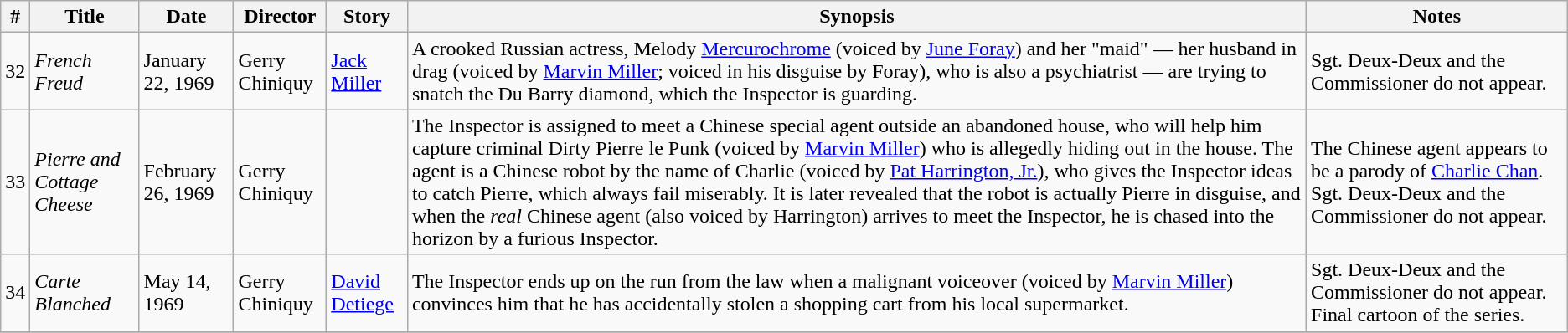<table class="wikitable">
<tr>
<th>#</th>
<th>Title</th>
<th>Date</th>
<th>Director</th>
<th>Story</th>
<th>Synopsis</th>
<th>Notes</th>
</tr>
<tr>
<td>32</td>
<td><em>French Freud</em></td>
<td>January 22, 1969</td>
<td>Gerry Chiniquy</td>
<td><a href='#'>Jack Miller</a></td>
<td>A crooked Russian actress, Melody <a href='#'>Mercurochrome</a> (voiced by <a href='#'>June Foray</a>) and her "maid" — her husband in drag (voiced by <a href='#'>Marvin Miller</a>; voiced in his disguise by Foray), who is also a psychiatrist — are trying to snatch the Du Barry diamond, which the Inspector is guarding.</td>
<td>Sgt. Deux-Deux and the Commissioner do not appear.</td>
</tr>
<tr>
<td>33</td>
<td><em>Pierre and Cottage Cheese</em></td>
<td>February 26, 1969</td>
<td>Gerry Chiniquy</td>
<td></td>
<td>The Inspector is assigned to meet a Chinese special agent outside an abandoned house, who will help him capture criminal Dirty Pierre le Punk (voiced by <a href='#'>Marvin Miller</a>) who is allegedly hiding out in the house. The agent is a Chinese robot by the name of Charlie (voiced by <a href='#'>Pat Harrington, Jr.</a>), who gives the Inspector ideas to catch Pierre, which always fail miserably. It is later revealed that the robot is actually Pierre in disguise, and when the <em>real</em> Chinese agent (also voiced by Harrington) arrives to meet the Inspector, he is chased into the horizon by a furious Inspector.</td>
<td>The Chinese agent appears to be a parody of <a href='#'>Charlie Chan</a>. Sgt. Deux-Deux and the Commissioner do not appear.</td>
</tr>
<tr>
<td>34</td>
<td><em>Carte Blanched</em></td>
<td>May 14, 1969</td>
<td>Gerry Chiniquy</td>
<td><a href='#'>David Detiege</a></td>
<td>The Inspector ends up on the run from the law when a malignant voiceover (voiced by <a href='#'>Marvin Miller</a>) convinces him that he has accidentally stolen a shopping cart from his local supermarket.</td>
<td>Sgt. Deux-Deux and the Commissioner do not appear. Final cartoon of the series.</td>
</tr>
<tr>
</tr>
</table>
